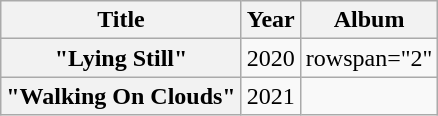<table class="wikitable plainrowheaders" style="text-align:center">
<tr>
<th scope="col">Title</th>
<th scope="col">Year</th>
<th scope="col">Album</th>
</tr>
<tr>
<th scope="row">"Lying Still"<br></th>
<td>2020</td>
<td>rowspan="2" </td>
</tr>
<tr>
<th scope="row">"Walking On Clouds"<br></th>
<td>2021</td>
</tr>
</table>
